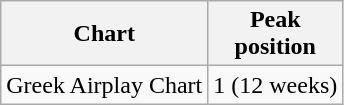<table class="wikitable">
<tr>
<th align="left">Chart</th>
<th align="left">Peak<br>position</th>
</tr>
<tr>
<td align="left">Greek Airplay Chart</td>
<td align="center">1 (12 weeks)</td>
</tr>
</table>
